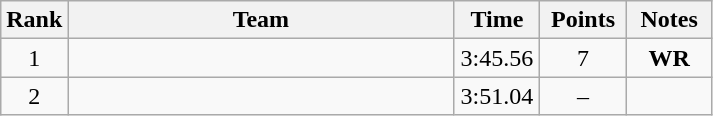<table class="wikitable" style="text-align:center">
<tr>
<th>Rank</th>
<th style="width:250px;">Team</th>
<th style="width:50px;">Time</th>
<th style="width:50px;">Points</th>
<th style="width:50px;">Notes</th>
</tr>
<tr>
<td style="vertical-align:top;">1</td>
<td></td>
<td style="vertical-align:top;">3:45.56</td>
<td style="vertical-align:top;">7</td>
<td style="vertical-align:top;"><span><strong>WR</strong></span></td>
</tr>
<tr>
<td style="vertical-align:top;">2</td>
<td></td>
<td style="vertical-align:top;">3:51.04</td>
<td style="vertical-align:top;">–</td>
<td style="vertical-align:top;"></td>
</tr>
</table>
